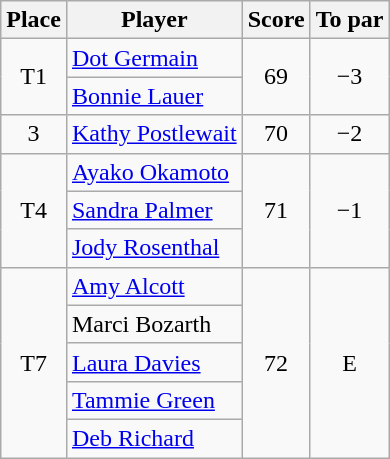<table class="wikitable">
<tr>
<th>Place</th>
<th>Player</th>
<th>Score</th>
<th>To par</th>
</tr>
<tr>
<td rowspan=2 align=center>T1</td>
<td> <a href='#'>Dot Germain</a></td>
<td rowspan=2 align=center>69</td>
<td rowspan=2 align=center>−3</td>
</tr>
<tr>
<td> <a href='#'>Bonnie Lauer</a></td>
</tr>
<tr>
<td align=center>3</td>
<td> <a href='#'>Kathy Postlewait</a></td>
<td align=center>70</td>
<td align=center>−2</td>
</tr>
<tr>
<td rowspan=3 align=center>T4</td>
<td> <a href='#'>Ayako Okamoto</a></td>
<td rowspan=3 align=center>71</td>
<td rowspan=3 align=center>−1</td>
</tr>
<tr>
<td> <a href='#'>Sandra Palmer</a></td>
</tr>
<tr>
<td> <a href='#'>Jody Rosenthal</a></td>
</tr>
<tr>
<td rowspan=5 align=center>T7</td>
<td> <a href='#'>Amy Alcott</a></td>
<td rowspan=5 align=center>72</td>
<td rowspan=5 align=center>E</td>
</tr>
<tr>
<td> Marci Bozarth</td>
</tr>
<tr>
<td> <a href='#'>Laura Davies</a></td>
</tr>
<tr>
<td> <a href='#'>Tammie Green</a></td>
</tr>
<tr>
<td> <a href='#'>Deb Richard</a></td>
</tr>
</table>
